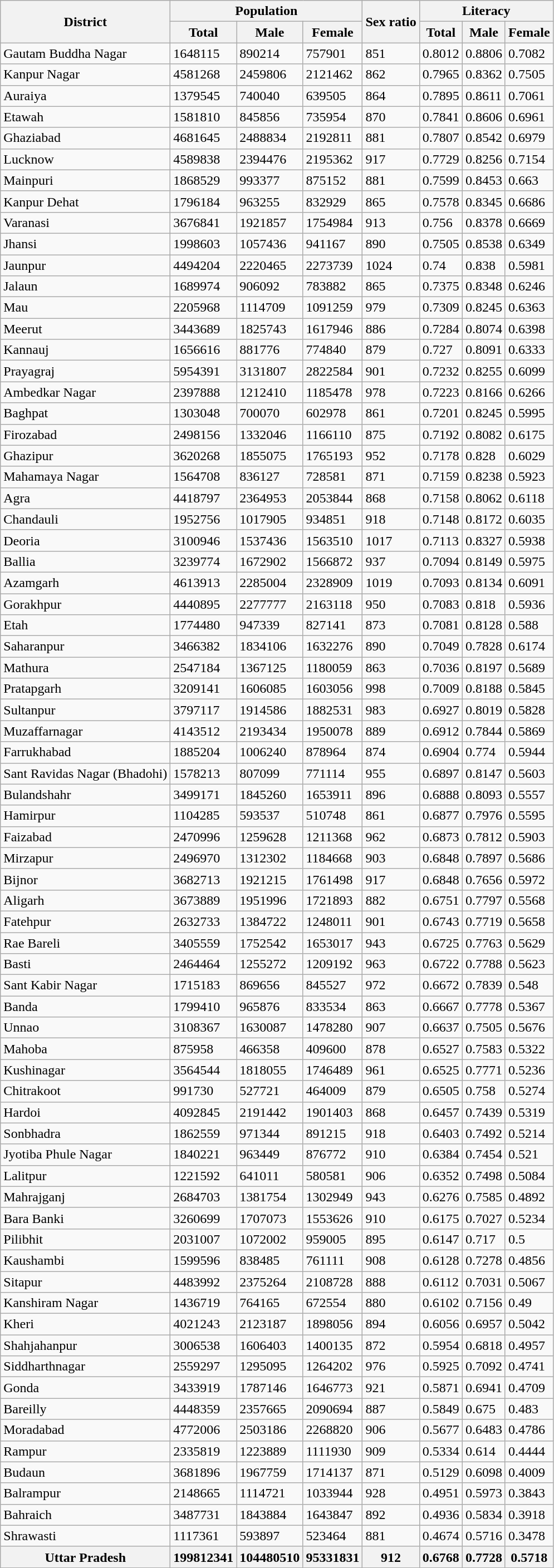<table class="wikitable sortable mw-collapsible">
<tr>
<th rowspan="2">District</th>
<th colspan="3">Population</th>
<th rowspan="2">Sex ratio</th>
<th colspan="3">Literacy</th>
</tr>
<tr>
<th>Total</th>
<th>Male</th>
<th>Female</th>
<th>Total</th>
<th>Male</th>
<th>Female</th>
</tr>
<tr>
<td>Gautam Buddha Nagar</td>
<td>1648115</td>
<td>890214</td>
<td>757901</td>
<td>851</td>
<td>0.8012</td>
<td>0.8806</td>
<td>0.7082</td>
</tr>
<tr>
<td>Kanpur Nagar</td>
<td>4581268</td>
<td>2459806</td>
<td>2121462</td>
<td>862</td>
<td>0.7965</td>
<td>0.8362</td>
<td>0.7505</td>
</tr>
<tr>
<td>Auraiya</td>
<td>1379545</td>
<td>740040</td>
<td>639505</td>
<td>864</td>
<td>0.7895</td>
<td>0.8611</td>
<td>0.7061</td>
</tr>
<tr>
<td>Etawah</td>
<td>1581810</td>
<td>845856</td>
<td>735954</td>
<td>870</td>
<td>0.7841</td>
<td>0.8606</td>
<td>0.6961</td>
</tr>
<tr>
<td>Ghaziabad</td>
<td>4681645</td>
<td>2488834</td>
<td>2192811</td>
<td>881</td>
<td>0.7807</td>
<td>0.8542</td>
<td>0.6979</td>
</tr>
<tr>
<td>Lucknow</td>
<td>4589838</td>
<td>2394476</td>
<td>2195362</td>
<td>917</td>
<td>0.7729</td>
<td>0.8256</td>
<td>0.7154</td>
</tr>
<tr>
<td>Mainpuri</td>
<td>1868529</td>
<td>993377</td>
<td>875152</td>
<td>881</td>
<td>0.7599</td>
<td>0.8453</td>
<td>0.663</td>
</tr>
<tr>
<td>Kanpur Dehat</td>
<td>1796184</td>
<td>963255</td>
<td>832929</td>
<td>865</td>
<td>0.7578</td>
<td>0.8345</td>
<td>0.6686</td>
</tr>
<tr>
<td>Varanasi</td>
<td>3676841</td>
<td>1921857</td>
<td>1754984</td>
<td>913</td>
<td>0.756</td>
<td>0.8378</td>
<td>0.6669</td>
</tr>
<tr>
<td>Jhansi</td>
<td>1998603</td>
<td>1057436</td>
<td>941167</td>
<td>890</td>
<td>0.7505</td>
<td>0.8538</td>
<td>0.6349</td>
</tr>
<tr>
<td>Jaunpur</td>
<td>4494204</td>
<td>2220465</td>
<td>2273739</td>
<td>1024</td>
<td>0.74</td>
<td>0.838</td>
<td>0.5981</td>
</tr>
<tr>
<td>Jalaun</td>
<td>1689974</td>
<td>906092</td>
<td>783882</td>
<td>865</td>
<td>0.7375</td>
<td>0.8348</td>
<td>0.6246</td>
</tr>
<tr>
<td>Mau</td>
<td>2205968</td>
<td>1114709</td>
<td>1091259</td>
<td>979</td>
<td>0.7309</td>
<td>0.8245</td>
<td>0.6363</td>
</tr>
<tr>
<td>Meerut</td>
<td>3443689</td>
<td>1825743</td>
<td>1617946</td>
<td>886</td>
<td>0.7284</td>
<td>0.8074</td>
<td>0.6398</td>
</tr>
<tr>
<td>Kannauj</td>
<td>1656616</td>
<td>881776</td>
<td>774840</td>
<td>879</td>
<td>0.727</td>
<td>0.8091</td>
<td>0.6333</td>
</tr>
<tr>
<td>Prayagraj</td>
<td>5954391</td>
<td>3131807</td>
<td>2822584</td>
<td>901</td>
<td>0.7232</td>
<td>0.8255</td>
<td>0.6099</td>
</tr>
<tr>
<td>Ambedkar Nagar</td>
<td>2397888</td>
<td>1212410</td>
<td>1185478</td>
<td>978</td>
<td>0.7223</td>
<td>0.8166</td>
<td>0.6266</td>
</tr>
<tr>
<td>Baghpat</td>
<td>1303048</td>
<td>700070</td>
<td>602978</td>
<td>861</td>
<td>0.7201</td>
<td>0.8245</td>
<td>0.5995</td>
</tr>
<tr>
<td>Firozabad</td>
<td>2498156</td>
<td>1332046</td>
<td>1166110</td>
<td>875</td>
<td>0.7192</td>
<td>0.8082</td>
<td>0.6175</td>
</tr>
<tr>
<td>Ghazipur</td>
<td>3620268</td>
<td>1855075</td>
<td>1765193</td>
<td>952</td>
<td>0.7178</td>
<td>0.828</td>
<td>0.6029</td>
</tr>
<tr>
<td>Mahamaya Nagar</td>
<td>1564708</td>
<td>836127</td>
<td>728581</td>
<td>871</td>
<td>0.7159</td>
<td>0.8238</td>
<td>0.5923</td>
</tr>
<tr>
<td>Agra</td>
<td>4418797</td>
<td>2364953</td>
<td>2053844</td>
<td>868</td>
<td>0.7158</td>
<td>0.8062</td>
<td>0.6118</td>
</tr>
<tr>
<td>Chandauli</td>
<td>1952756</td>
<td>1017905</td>
<td>934851</td>
<td>918</td>
<td>0.7148</td>
<td>0.8172</td>
<td>0.6035</td>
</tr>
<tr>
<td>Deoria</td>
<td>3100946</td>
<td>1537436</td>
<td>1563510</td>
<td>1017</td>
<td>0.7113</td>
<td>0.8327</td>
<td>0.5938</td>
</tr>
<tr>
<td>Ballia</td>
<td>3239774</td>
<td>1672902</td>
<td>1566872</td>
<td>937</td>
<td>0.7094</td>
<td>0.8149</td>
<td>0.5975</td>
</tr>
<tr>
<td>Azamgarh</td>
<td>4613913</td>
<td>2285004</td>
<td>2328909</td>
<td>1019</td>
<td>0.7093</td>
<td>0.8134</td>
<td>0.6091</td>
</tr>
<tr>
<td>Gorakhpur</td>
<td>4440895</td>
<td>2277777</td>
<td>2163118</td>
<td>950</td>
<td>0.7083</td>
<td>0.818</td>
<td>0.5936</td>
</tr>
<tr>
<td>Etah</td>
<td>1774480</td>
<td>947339</td>
<td>827141</td>
<td>873</td>
<td>0.7081</td>
<td>0.8128</td>
<td>0.588</td>
</tr>
<tr>
<td>Saharanpur</td>
<td>3466382</td>
<td>1834106</td>
<td>1632276</td>
<td>890</td>
<td>0.7049</td>
<td>0.7828</td>
<td>0.6174</td>
</tr>
<tr>
<td>Mathura</td>
<td>2547184</td>
<td>1367125</td>
<td>1180059</td>
<td>863</td>
<td>0.7036</td>
<td>0.8197</td>
<td>0.5689</td>
</tr>
<tr>
<td>Pratapgarh</td>
<td>3209141</td>
<td>1606085</td>
<td>1603056</td>
<td>998</td>
<td>0.7009</td>
<td>0.8188</td>
<td>0.5845</td>
</tr>
<tr>
<td>Sultanpur</td>
<td>3797117</td>
<td>1914586</td>
<td>1882531</td>
<td>983</td>
<td>0.6927</td>
<td>0.8019</td>
<td>0.5828</td>
</tr>
<tr>
<td>Muzaffarnagar</td>
<td>4143512</td>
<td>2193434</td>
<td>1950078</td>
<td>889</td>
<td>0.6912</td>
<td>0.7844</td>
<td>0.5869</td>
</tr>
<tr>
<td>Farrukhabad</td>
<td>1885204</td>
<td>1006240</td>
<td>878964</td>
<td>874</td>
<td>0.6904</td>
<td>0.774</td>
<td>0.5944</td>
</tr>
<tr>
<td>Sant Ravidas Nagar (Bhadohi)</td>
<td>1578213</td>
<td>807099</td>
<td>771114</td>
<td>955</td>
<td>0.6897</td>
<td>0.8147</td>
<td>0.5603</td>
</tr>
<tr>
<td>Bulandshahr</td>
<td>3499171</td>
<td>1845260</td>
<td>1653911</td>
<td>896</td>
<td>0.6888</td>
<td>0.8093</td>
<td>0.5557</td>
</tr>
<tr>
<td>Hamirpur</td>
<td>1104285</td>
<td>593537</td>
<td>510748</td>
<td>861</td>
<td>0.6877</td>
<td>0.7976</td>
<td>0.5595</td>
</tr>
<tr>
<td>Faizabad</td>
<td>2470996</td>
<td>1259628</td>
<td>1211368</td>
<td>962</td>
<td>0.6873</td>
<td>0.7812</td>
<td>0.5903</td>
</tr>
<tr>
<td>Mirzapur</td>
<td>2496970</td>
<td>1312302</td>
<td>1184668</td>
<td>903</td>
<td>0.6848</td>
<td>0.7897</td>
<td>0.5686</td>
</tr>
<tr>
<td>Bijnor</td>
<td>3682713</td>
<td>1921215</td>
<td>1761498</td>
<td>917</td>
<td>0.6848</td>
<td>0.7656</td>
<td>0.5972</td>
</tr>
<tr>
<td>Aligarh</td>
<td>3673889</td>
<td>1951996</td>
<td>1721893</td>
<td>882</td>
<td>0.6751</td>
<td>0.7797</td>
<td>0.5568</td>
</tr>
<tr>
<td>Fatehpur</td>
<td>2632733</td>
<td>1384722</td>
<td>1248011</td>
<td>901</td>
<td>0.6743</td>
<td>0.7719</td>
<td>0.5658</td>
</tr>
<tr>
<td>Rae Bareli</td>
<td>3405559</td>
<td>1752542</td>
<td>1653017</td>
<td>943</td>
<td>0.6725</td>
<td>0.7763</td>
<td>0.5629</td>
</tr>
<tr>
<td>Basti</td>
<td>2464464</td>
<td>1255272</td>
<td>1209192</td>
<td>963</td>
<td>0.6722</td>
<td>0.7788</td>
<td>0.5623</td>
</tr>
<tr>
<td>Sant Kabir Nagar</td>
<td>1715183</td>
<td>869656</td>
<td>845527</td>
<td>972</td>
<td>0.6672</td>
<td>0.7839</td>
<td>0.548</td>
</tr>
<tr>
<td>Banda</td>
<td>1799410</td>
<td>965876</td>
<td>833534</td>
<td>863</td>
<td>0.6667</td>
<td>0.7778</td>
<td>0.5367</td>
</tr>
<tr>
<td>Unnao</td>
<td>3108367</td>
<td>1630087</td>
<td>1478280</td>
<td>907</td>
<td>0.6637</td>
<td>0.7505</td>
<td>0.5676</td>
</tr>
<tr>
<td>Mahoba</td>
<td>875958</td>
<td>466358</td>
<td>409600</td>
<td>878</td>
<td>0.6527</td>
<td>0.7583</td>
<td>0.5322</td>
</tr>
<tr>
<td>Kushinagar</td>
<td>3564544</td>
<td>1818055</td>
<td>1746489</td>
<td>961</td>
<td>0.6525</td>
<td>0.7771</td>
<td>0.5236</td>
</tr>
<tr>
<td>Chitrakoot</td>
<td>991730</td>
<td>527721</td>
<td>464009</td>
<td>879</td>
<td>0.6505</td>
<td>0.758</td>
<td>0.5274</td>
</tr>
<tr>
<td>Hardoi</td>
<td>4092845</td>
<td>2191442</td>
<td>1901403</td>
<td>868</td>
<td>0.6457</td>
<td>0.7439</td>
<td>0.5319</td>
</tr>
<tr>
<td>Sonbhadra</td>
<td>1862559</td>
<td>971344</td>
<td>891215</td>
<td>918</td>
<td>0.6403</td>
<td>0.7492</td>
<td>0.5214</td>
</tr>
<tr>
<td>Jyotiba Phule Nagar</td>
<td>1840221</td>
<td>963449</td>
<td>876772</td>
<td>910</td>
<td>0.6384</td>
<td>0.7454</td>
<td>0.521</td>
</tr>
<tr>
<td>Lalitpur</td>
<td>1221592</td>
<td>641011</td>
<td>580581</td>
<td>906</td>
<td>0.6352</td>
<td>0.7498</td>
<td>0.5084</td>
</tr>
<tr>
<td>Mahrajganj</td>
<td>2684703</td>
<td>1381754</td>
<td>1302949</td>
<td>943</td>
<td>0.6276</td>
<td>0.7585</td>
<td>0.4892</td>
</tr>
<tr>
<td>Bara Banki</td>
<td>3260699</td>
<td>1707073</td>
<td>1553626</td>
<td>910</td>
<td>0.6175</td>
<td>0.7027</td>
<td>0.5234</td>
</tr>
<tr>
<td>Pilibhit</td>
<td>2031007</td>
<td>1072002</td>
<td>959005</td>
<td>895</td>
<td>0.6147</td>
<td>0.717</td>
<td>0.5</td>
</tr>
<tr>
<td>Kaushambi</td>
<td>1599596</td>
<td>838485</td>
<td>761111</td>
<td>908</td>
<td>0.6128</td>
<td>0.7278</td>
<td>0.4856</td>
</tr>
<tr>
<td>Sitapur</td>
<td>4483992</td>
<td>2375264</td>
<td>2108728</td>
<td>888</td>
<td>0.6112</td>
<td>0.7031</td>
<td>0.5067</td>
</tr>
<tr>
<td>Kanshiram Nagar</td>
<td>1436719</td>
<td>764165</td>
<td>672554</td>
<td>880</td>
<td>0.6102</td>
<td>0.7156</td>
<td>0.49</td>
</tr>
<tr>
<td>Kheri</td>
<td>4021243</td>
<td>2123187</td>
<td>1898056</td>
<td>894</td>
<td>0.6056</td>
<td>0.6957</td>
<td>0.5042</td>
</tr>
<tr>
<td>Shahjahanpur</td>
<td>3006538</td>
<td>1606403</td>
<td>1400135</td>
<td>872</td>
<td>0.5954</td>
<td>0.6818</td>
<td>0.4957</td>
</tr>
<tr>
<td>Siddharthnagar</td>
<td>2559297</td>
<td>1295095</td>
<td>1264202</td>
<td>976</td>
<td>0.5925</td>
<td>0.7092</td>
<td>0.4741</td>
</tr>
<tr>
<td>Gonda</td>
<td>3433919</td>
<td>1787146</td>
<td>1646773</td>
<td>921</td>
<td>0.5871</td>
<td>0.6941</td>
<td>0.4709</td>
</tr>
<tr>
<td>Bareilly</td>
<td>4448359</td>
<td>2357665</td>
<td>2090694</td>
<td>887</td>
<td>0.5849</td>
<td>0.675</td>
<td>0.483</td>
</tr>
<tr>
<td>Moradabad</td>
<td>4772006</td>
<td>2503186</td>
<td>2268820</td>
<td>906</td>
<td>0.5677</td>
<td>0.6483</td>
<td>0.4786</td>
</tr>
<tr>
<td>Rampur</td>
<td>2335819</td>
<td>1223889</td>
<td>1111930</td>
<td>909</td>
<td>0.5334</td>
<td>0.614</td>
<td>0.4444</td>
</tr>
<tr>
<td>Budaun</td>
<td>3681896</td>
<td>1967759</td>
<td>1714137</td>
<td>871</td>
<td>0.5129</td>
<td>0.6098</td>
<td>0.4009</td>
</tr>
<tr>
<td>Balrampur</td>
<td>2148665</td>
<td>1114721</td>
<td>1033944</td>
<td>928</td>
<td>0.4951</td>
<td>0.5973</td>
<td>0.3843</td>
</tr>
<tr>
<td>Bahraich</td>
<td>3487731</td>
<td>1843884</td>
<td>1643847</td>
<td>892</td>
<td>0.4936</td>
<td>0.5834</td>
<td>0.3918</td>
</tr>
<tr>
<td>Shrawasti</td>
<td>1117361</td>
<td>593897</td>
<td>523464</td>
<td>881</td>
<td>0.4674</td>
<td>0.5716</td>
<td>0.3478</td>
</tr>
<tr class="sortbottom">
<th>Uttar Pradesh</th>
<th>199812341</th>
<th>104480510</th>
<th>95331831</th>
<th>912</th>
<th>0.6768</th>
<th>0.7728</th>
<th>0.5718</th>
</tr>
</table>
